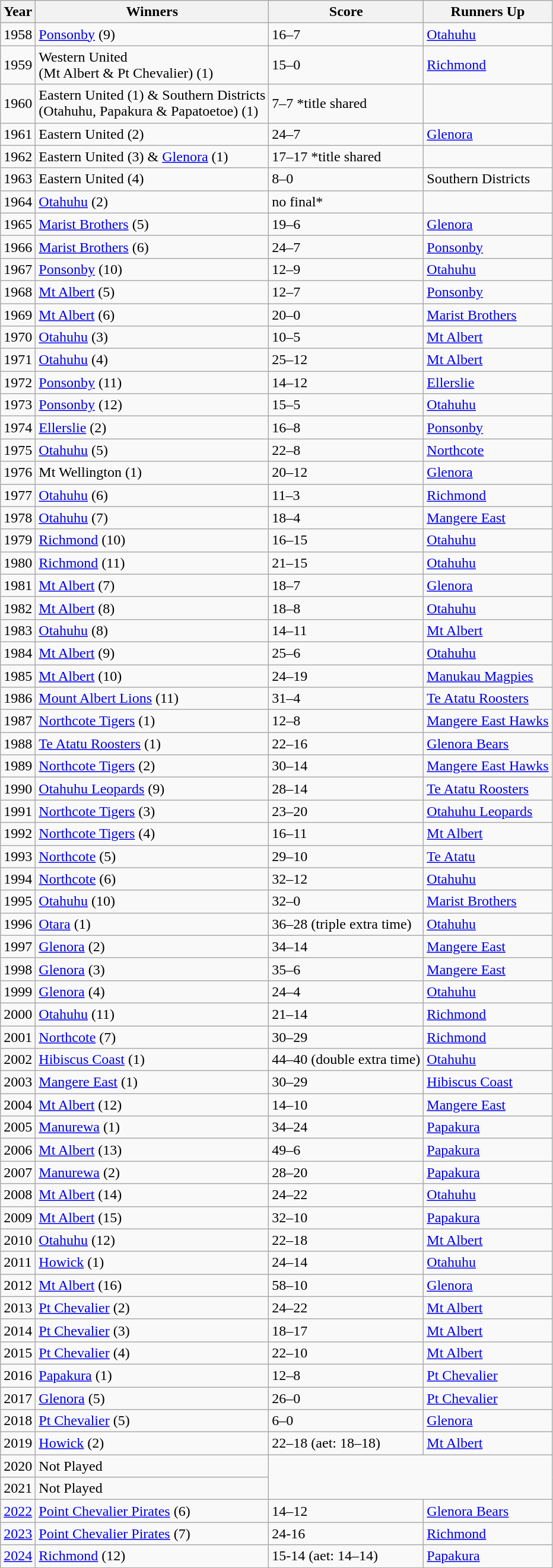<table class="wikitable">
<tr>
<th>Year</th>
<th>Winners</th>
<th>Score</th>
<th>Runners Up</th>
</tr>
<tr>
<td>1958</td>
<td><a href='#'>Ponsonby</a> (9)</td>
<td>16–7</td>
<td><a href='#'>Otahuhu</a></td>
</tr>
<tr>
<td>1959</td>
<td>Western United<br>(Mt Albert & Pt Chevalier) (1)</td>
<td>15–0</td>
<td><a href='#'>Richmond</a></td>
</tr>
<tr>
<td>1960</td>
<td>Eastern United (1) & Southern Districts<br>(Otahuhu, Papakura & Papatoetoe) (1)</td>
<td>7–7 *title shared</td>
<td></td>
</tr>
<tr>
<td>1961</td>
<td>Eastern United (2)</td>
<td>24–7</td>
<td><a href='#'>Glenora</a></td>
</tr>
<tr>
<td>1962</td>
<td>Eastern United (3) & <a href='#'>Glenora</a> (1)</td>
<td>17–17 *title shared</td>
<td></td>
</tr>
<tr>
<td>1963</td>
<td>Eastern United (4)</td>
<td>8–0</td>
<td>Southern Districts</td>
</tr>
<tr>
<td>1964</td>
<td><a href='#'>Otahuhu</a> (2)</td>
<td>no final*</td>
<td></td>
</tr>
<tr>
<td>1965</td>
<td><a href='#'>Marist Brothers</a> (5)</td>
<td>19–6</td>
<td><a href='#'>Glenora</a></td>
</tr>
<tr>
<td>1966</td>
<td><a href='#'>Marist Brothers</a> (6)</td>
<td>24–7</td>
<td><a href='#'>Ponsonby</a></td>
</tr>
<tr>
<td>1967</td>
<td><a href='#'>Ponsonby</a> (10)</td>
<td>12–9</td>
<td><a href='#'>Otahuhu</a></td>
</tr>
<tr>
<td>1968</td>
<td><a href='#'>Mt Albert</a> (5)</td>
<td>12–7</td>
<td><a href='#'>Ponsonby</a></td>
</tr>
<tr>
<td>1969</td>
<td><a href='#'>Mt Albert</a> (6)</td>
<td>20–0</td>
<td><a href='#'>Marist Brothers</a></td>
</tr>
<tr>
<td>1970</td>
<td><a href='#'>Otahuhu</a> (3)</td>
<td>10–5</td>
<td><a href='#'>Mt Albert</a></td>
</tr>
<tr>
<td>1971</td>
<td><a href='#'>Otahuhu</a> (4)</td>
<td>25–12</td>
<td><a href='#'>Mt Albert</a></td>
</tr>
<tr>
<td>1972</td>
<td><a href='#'>Ponsonby</a> (11)</td>
<td>14–12</td>
<td><a href='#'>Ellerslie</a></td>
</tr>
<tr>
<td>1973</td>
<td><a href='#'>Ponsonby</a> (12)</td>
<td>15–5</td>
<td><a href='#'>Otahuhu</a></td>
</tr>
<tr>
<td>1974</td>
<td><a href='#'>Ellerslie</a> (2)</td>
<td>16–8</td>
<td><a href='#'>Ponsonby</a></td>
</tr>
<tr>
<td>1975</td>
<td><a href='#'>Otahuhu</a> (5)</td>
<td>22–8</td>
<td><a href='#'>Northcote</a></td>
</tr>
<tr>
<td>1976</td>
<td>Mt Wellington (1)</td>
<td>20–12</td>
<td><a href='#'>Glenora</a></td>
</tr>
<tr>
<td>1977</td>
<td><a href='#'>Otahuhu</a> (6)</td>
<td>11–3</td>
<td><a href='#'>Richmond</a></td>
</tr>
<tr>
<td>1978</td>
<td><a href='#'>Otahuhu</a> (7)</td>
<td>18–4</td>
<td><a href='#'>Mangere East</a></td>
</tr>
<tr>
<td>1979</td>
<td><a href='#'>Richmond</a> (10)</td>
<td>16–15</td>
<td><a href='#'>Otahuhu</a></td>
</tr>
<tr>
<td>1980</td>
<td><a href='#'>Richmond</a> (11)</td>
<td>21–15</td>
<td><a href='#'>Otahuhu</a></td>
</tr>
<tr>
<td>1981</td>
<td><a href='#'>Mt Albert</a> (7)</td>
<td>18–7</td>
<td><a href='#'>Glenora</a></td>
</tr>
<tr>
<td>1982</td>
<td><a href='#'>Mt Albert</a> (8)</td>
<td>18–8</td>
<td><a href='#'>Otahuhu</a></td>
</tr>
<tr>
<td>1983</td>
<td><a href='#'>Otahuhu</a> (8)</td>
<td>14–11</td>
<td><a href='#'>Mt Albert</a></td>
</tr>
<tr>
<td>1984</td>
<td><a href='#'>Mt Albert</a> (9)</td>
<td>25–6</td>
<td><a href='#'>Otahuhu</a></td>
</tr>
<tr>
<td>1985</td>
<td><a href='#'>Mt Albert</a> (10)</td>
<td>24–19</td>
<td><a href='#'>Manukau Magpies</a></td>
</tr>
<tr>
<td>1986</td>
<td><a href='#'>Mount Albert Lions</a> (11)</td>
<td>31–4</td>
<td><a href='#'>Te Atatu Roosters</a></td>
</tr>
<tr>
<td>1987</td>
<td><a href='#'>Northcote Tigers</a> (1)</td>
<td>12–8</td>
<td><a href='#'>Mangere East Hawks</a></td>
</tr>
<tr>
<td>1988</td>
<td><a href='#'>Te Atatu Roosters</a> (1) </td>
<td>22–16</td>
<td><a href='#'>Glenora Bears</a></td>
</tr>
<tr>
<td>1989</td>
<td><a href='#'>Northcote Tigers</a> (2)</td>
<td>30–14</td>
<td><a href='#'>Mangere East Hawks</a></td>
</tr>
<tr>
<td>1990</td>
<td><a href='#'>Otahuhu Leopards</a> (9)</td>
<td>28–14</td>
<td><a href='#'>Te Atatu Roosters</a></td>
</tr>
<tr>
<td>1991</td>
<td><a href='#'>Northcote Tigers</a> (3)</td>
<td>23–20</td>
<td><a href='#'>Otahuhu Leopards</a></td>
</tr>
<tr>
<td>1992</td>
<td><a href='#'>Northcote Tigers</a> (4)</td>
<td>16–11 </td>
<td><a href='#'>Mt Albert</a></td>
</tr>
<tr>
<td>1993</td>
<td><a href='#'>Northcote</a> (5)</td>
<td>29–10</td>
<td><a href='#'>Te Atatu</a></td>
</tr>
<tr>
<td>1994</td>
<td><a href='#'>Northcote</a> (6)</td>
<td>32–12</td>
<td><a href='#'>Otahuhu</a></td>
</tr>
<tr>
<td>1995</td>
<td><a href='#'>Otahuhu</a> (10)</td>
<td>32–0</td>
<td><a href='#'>Marist Brothers</a></td>
</tr>
<tr>
<td>1996</td>
<td><a href='#'>Otara</a> (1)</td>
<td>36–28 (triple extra time)</td>
<td><a href='#'>Otahuhu</a></td>
</tr>
<tr>
<td>1997</td>
<td><a href='#'>Glenora</a> (2)</td>
<td>34–14</td>
<td><a href='#'>Mangere East</a></td>
</tr>
<tr>
<td>1998</td>
<td><a href='#'>Glenora</a> (3)</td>
<td>35–6</td>
<td><a href='#'>Mangere East</a></td>
</tr>
<tr>
<td>1999</td>
<td><a href='#'>Glenora</a> (4)</td>
<td>24–4</td>
<td><a href='#'>Otahuhu</a></td>
</tr>
<tr>
<td>2000</td>
<td><a href='#'>Otahuhu</a> (11)</td>
<td>21–14</td>
<td><a href='#'>Richmond</a></td>
</tr>
<tr>
<td>2001</td>
<td><a href='#'>Northcote</a> (7)</td>
<td>30–29</td>
<td><a href='#'>Richmond</a></td>
</tr>
<tr>
<td>2002</td>
<td><a href='#'>Hibiscus Coast</a> (1)</td>
<td>44–40 (double extra time)</td>
<td><a href='#'>Otahuhu</a></td>
</tr>
<tr>
<td>2003</td>
<td><a href='#'>Mangere East</a> (1)</td>
<td>30–29</td>
<td><a href='#'>Hibiscus Coast</a></td>
</tr>
<tr>
<td>2004</td>
<td><a href='#'>Mt Albert</a> (12)</td>
<td>14–10</td>
<td><a href='#'>Mangere East</a></td>
</tr>
<tr>
<td>2005</td>
<td><a href='#'>Manurewa</a> (1) </td>
<td>34–24</td>
<td><a href='#'>Papakura</a></td>
</tr>
<tr>
<td>2006</td>
<td><a href='#'>Mt Albert</a> (13)</td>
<td>49–6</td>
<td><a href='#'>Papakura</a></td>
</tr>
<tr>
<td>2007</td>
<td><a href='#'>Manurewa</a> (2)</td>
<td>28–20 </td>
<td><a href='#'>Papakura</a></td>
</tr>
<tr>
<td>2008</td>
<td><a href='#'>Mt Albert</a> (14)</td>
<td>24–22</td>
<td><a href='#'>Otahuhu</a></td>
</tr>
<tr>
<td>2009</td>
<td><a href='#'>Mt Albert</a> (15)</td>
<td>32–10 </td>
<td><a href='#'>Papakura</a></td>
</tr>
<tr>
<td>2010</td>
<td><a href='#'>Otahuhu</a> (12)</td>
<td>22–18</td>
<td><a href='#'>Mt Albert</a></td>
</tr>
<tr>
<td>2011</td>
<td><a href='#'>Howick</a> (1)</td>
<td>24–14 </td>
<td><a href='#'>Otahuhu</a></td>
</tr>
<tr>
<td>2012</td>
<td><a href='#'>Mt Albert</a> (16)</td>
<td>58–10 </td>
<td><a href='#'>Glenora</a></td>
</tr>
<tr>
<td>2013</td>
<td><a href='#'>Pt Chevalier</a> (2)</td>
<td>24–22</td>
<td><a href='#'>Mt Albert</a></td>
</tr>
<tr>
<td>2014</td>
<td><a href='#'>Pt Chevalier</a> (3)</td>
<td>18–17 </td>
<td><a href='#'>Mt Albert</a></td>
</tr>
<tr>
<td>2015</td>
<td><a href='#'>Pt Chevalier</a> (4)</td>
<td>22–10 </td>
<td><a href='#'>Mt Albert</a></td>
</tr>
<tr>
<td>2016</td>
<td><a href='#'>Papakura</a> (1) </td>
<td>12–8 </td>
<td><a href='#'>Pt Chevalier</a></td>
</tr>
<tr>
<td>2017</td>
<td><a href='#'>Glenora</a> (5) </td>
<td>26–0 </td>
<td><a href='#'>Pt Chevalier</a></td>
</tr>
<tr>
<td>2018</td>
<td><a href='#'>Pt Chevalier</a> (5)</td>
<td>6–0 </td>
<td><a href='#'>Glenora</a></td>
</tr>
<tr>
<td>2019</td>
<td><a href='#'>Howick</a> (2)</td>
<td>22–18 (aet: 18–18)</td>
<td><a href='#'>Mt Albert</a></td>
</tr>
<tr>
<td>2020</td>
<td>Not Played</td>
</tr>
<tr>
<td>2021</td>
<td>Not Played</td>
</tr>
<tr>
<td><a href='#'>2022</a></td>
<td><a href='#'>Point Chevalier Pirates</a> (6)</td>
<td>14–12 </td>
<td><a href='#'>Glenora Bears</a></td>
</tr>
<tr>
<td><a href='#'>2023</a></td>
<td><a href='#'>Point Chevalier Pirates</a> (7)</td>
<td>24-16 </td>
<td><a href='#'>Richmond</a></td>
</tr>
<tr>
<td><a href='#'>2024</a></td>
<td><a href='#'>Richmond</a> (12)</td>
<td>15-14 (aet: 14–14) </td>
<td><a href='#'>Papakura</a></td>
</tr>
</table>
